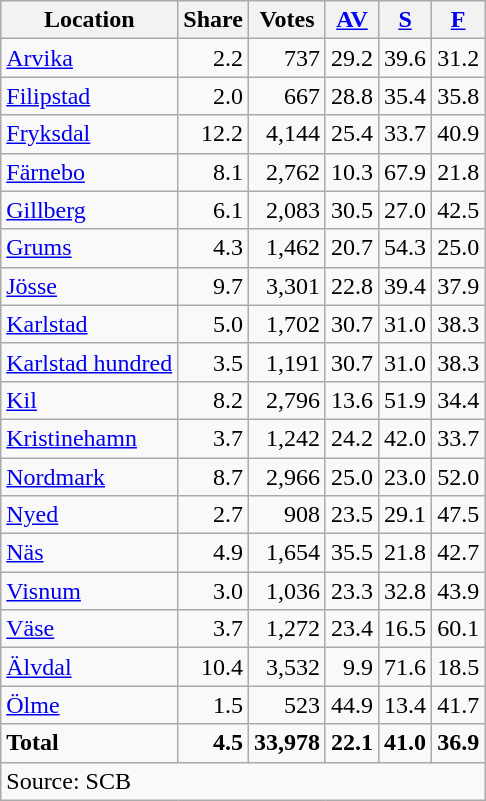<table class="wikitable sortable" style=text-align:right>
<tr>
<th>Location</th>
<th>Share</th>
<th>Votes</th>
<th><a href='#'>AV</a></th>
<th><a href='#'>S</a></th>
<th><a href='#'>F</a></th>
</tr>
<tr>
<td align=left><a href='#'>Arvika</a></td>
<td>2.2</td>
<td>737</td>
<td>29.2</td>
<td>39.6</td>
<td>31.2</td>
</tr>
<tr>
<td align=left><a href='#'>Filipstad</a></td>
<td>2.0</td>
<td>667</td>
<td>28.8</td>
<td>35.4</td>
<td>35.8</td>
</tr>
<tr>
<td align=left><a href='#'>Fryksdal</a></td>
<td>12.2</td>
<td>4,144</td>
<td>25.4</td>
<td>33.7</td>
<td>40.9</td>
</tr>
<tr>
<td align=left><a href='#'>Färnebo</a></td>
<td>8.1</td>
<td>2,762</td>
<td>10.3</td>
<td>67.9</td>
<td>21.8</td>
</tr>
<tr>
<td align=left><a href='#'>Gillberg</a></td>
<td>6.1</td>
<td>2,083</td>
<td>30.5</td>
<td>27.0</td>
<td>42.5</td>
</tr>
<tr>
<td align=left><a href='#'>Grums</a></td>
<td>4.3</td>
<td>1,462</td>
<td>20.7</td>
<td>54.3</td>
<td>25.0</td>
</tr>
<tr>
<td align=left><a href='#'>Jösse</a></td>
<td>9.7</td>
<td>3,301</td>
<td>22.8</td>
<td>39.4</td>
<td>37.9</td>
</tr>
<tr>
<td align=left><a href='#'>Karlstad</a></td>
<td>5.0</td>
<td>1,702</td>
<td>30.7</td>
<td>31.0</td>
<td>38.3</td>
</tr>
<tr>
<td align=left><a href='#'>Karlstad hundred</a></td>
<td>3.5</td>
<td>1,191</td>
<td>30.7</td>
<td>31.0</td>
<td>38.3</td>
</tr>
<tr>
<td align=left><a href='#'>Kil</a></td>
<td>8.2</td>
<td>2,796</td>
<td>13.6</td>
<td>51.9</td>
<td>34.4</td>
</tr>
<tr>
<td align=left><a href='#'>Kristinehamn</a></td>
<td>3.7</td>
<td>1,242</td>
<td>24.2</td>
<td>42.0</td>
<td>33.7</td>
</tr>
<tr>
<td align=left><a href='#'>Nordmark</a></td>
<td>8.7</td>
<td>2,966</td>
<td>25.0</td>
<td>23.0</td>
<td>52.0</td>
</tr>
<tr>
<td align=left><a href='#'>Nyed</a></td>
<td>2.7</td>
<td>908</td>
<td>23.5</td>
<td>29.1</td>
<td>47.5</td>
</tr>
<tr>
<td align=left><a href='#'>Näs</a></td>
<td>4.9</td>
<td>1,654</td>
<td>35.5</td>
<td>21.8</td>
<td>42.7</td>
</tr>
<tr>
<td align=left><a href='#'>Visnum</a></td>
<td>3.0</td>
<td>1,036</td>
<td>23.3</td>
<td>32.8</td>
<td>43.9</td>
</tr>
<tr>
<td align=left><a href='#'>Väse</a></td>
<td>3.7</td>
<td>1,272</td>
<td>23.4</td>
<td>16.5</td>
<td>60.1</td>
</tr>
<tr>
<td align=left><a href='#'>Älvdal</a></td>
<td>10.4</td>
<td>3,532</td>
<td>9.9</td>
<td>71.6</td>
<td>18.5</td>
</tr>
<tr>
<td align=left><a href='#'>Ölme</a></td>
<td>1.5</td>
<td>523</td>
<td>44.9</td>
<td>13.4</td>
<td>41.7</td>
</tr>
<tr>
<td align=left><strong>Total</strong></td>
<td><strong>4.5</strong></td>
<td><strong>33,978</strong></td>
<td><strong>22.1</strong></td>
<td><strong>41.0</strong></td>
<td><strong>36.9</strong></td>
</tr>
<tr>
<td align=left colspan=6>Source: SCB </td>
</tr>
</table>
